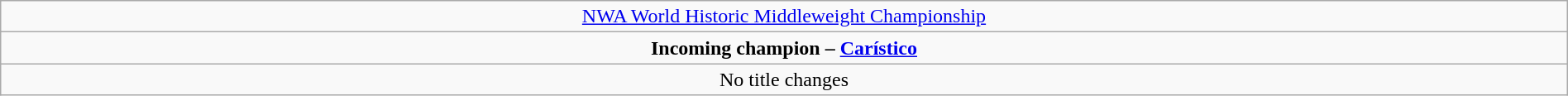<table class="wikitable" style="text-align:center; width:100%;">
<tr>
<td colspan="5" style="text-align: center;"><a href='#'>NWA World Historic Middleweight Championship</a></td>
</tr>
<tr>
<td colspan="5" style="text-align: center;"><strong>Incoming champion – <a href='#'>Carístico</a></strong></td>
</tr>
<tr>
<td colspan="5">No title changes</td>
</tr>
</table>
